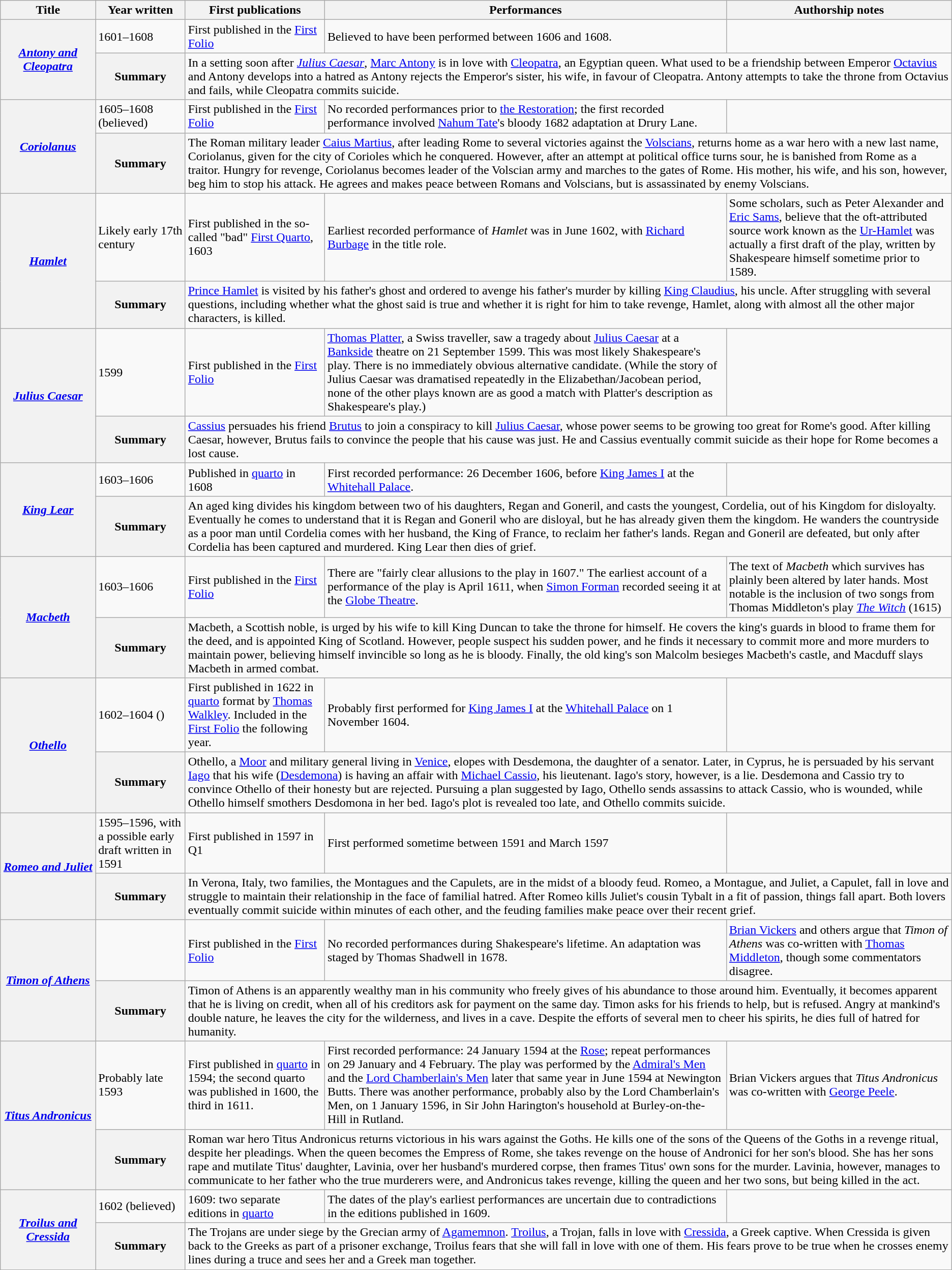<table class="wikitable">
<tr>
<th>Title</th>
<th>Year written</th>
<th>First publications</th>
<th>Performances</th>
<th>Authorship notes</th>
</tr>
<tr>
<th width="10%" rowspan="2"><em><a href='#'>Antony and Cleopatra</a></em></th>
<td>1601–1608</td>
<td>First published in the <a href='#'>First Folio</a></td>
<td>Believed to have been performed between 1606 and 1608.</td>
<td></td>
</tr>
<tr>
<th>Summary</th>
<td colspan="3">In a setting soon after <em><a href='#'>Julius Caesar</a></em>, <a href='#'>Marc Antony</a> is in love with <a href='#'>Cleopatra</a>, an Egyptian queen. What used to be a friendship between Emperor <a href='#'>Octavius</a> and Antony develops into a hatred as Antony rejects the Emperor's sister, his wife, in favour of Cleopatra. Antony attempts to take the throne from Octavius and fails, while Cleopatra commits suicide.</td>
</tr>
<tr>
<th width="10%" rowspan="2"><em><a href='#'>Coriolanus</a></em></th>
<td>1605–1608 (believed)</td>
<td>First published in the <a href='#'>First Folio</a></td>
<td>No recorded performances prior to <a href='#'>the Restoration</a>; the first recorded performance involved <a href='#'>Nahum Tate</a>'s bloody 1682 adaptation at Drury Lane.</td>
<td></td>
</tr>
<tr>
<th>Summary</th>
<td colspan="3">The Roman military leader <a href='#'>Caius Martius</a>, after leading Rome to several victories against the <a href='#'>Volscians</a>, returns home as a war hero with a new last name, Coriolanus, given for the city of Corioles which he conquered. However, after an attempt at political office turns sour, he is banished from Rome as a traitor. Hungry for revenge, Coriolanus becomes leader of the Volscian army and marches to the gates of Rome. His mother, his wife, and his son, however, beg him to stop his attack. He agrees and makes peace between Romans and Volscians, but is assassinated by enemy Volscians.</td>
</tr>
<tr>
<th width="10%" rowspan="2"><em><a href='#'>Hamlet</a></em></th>
<td>Likely early 17th century</td>
<td>First published in the so-called "bad" <a href='#'>First Quarto</a>, 1603</td>
<td>Earliest recorded performance of <em>Hamlet</em> was in June 1602, with <a href='#'>Richard Burbage</a> in the title role.</td>
<td>Some scholars, such as Peter Alexander and <a href='#'>Eric Sams</a>, believe that the oft-attributed source work known as the <a href='#'>Ur-Hamlet</a> was actually a first draft of the play, written by Shakespeare himself sometime prior to 1589.</td>
</tr>
<tr>
<th>Summary</th>
<td colspan="3"><a href='#'>Prince Hamlet</a> is visited by his father's ghost and ordered to avenge his father's murder by killing <a href='#'>King Claudius</a>, his uncle. After struggling with several questions, including whether what the ghost said is true and whether it is right for him to take revenge, Hamlet, along with almost all the other major characters, is killed.</td>
</tr>
<tr>
<th width="10%" rowspan="2"><em><a href='#'>Julius Caesar</a></em></th>
<td>1599</td>
<td>First published in the <a href='#'>First Folio</a></td>
<td><a href='#'>Thomas Platter</a>, a Swiss traveller, saw a tragedy about <a href='#'>Julius Caesar</a> at a <a href='#'>Bankside</a> theatre on 21 September 1599. This was most likely Shakespeare's play. There is no immediately obvious alternative candidate. (While the story of Julius Caesar was dramatised repeatedly in the Elizabethan/Jacobean period, none of the other plays known are as good a match with Platter's description as Shakespeare's play.)</td>
<td></td>
</tr>
<tr>
<th>Summary</th>
<td colspan="3"><a href='#'>Cassius</a> persuades his friend <a href='#'>Brutus</a> to join a conspiracy to kill <a href='#'>Julius Caesar</a>, whose power seems to be growing too great for Rome's good. After killing Caesar, however, Brutus fails to convince the people that his cause was just. He and Cassius eventually commit suicide as their hope for Rome becomes a lost cause.</td>
</tr>
<tr>
<th width="10%" rowspan="2"><em><a href='#'>King Lear</a></em></th>
<td>1603–1606</td>
<td>Published in <a href='#'>quarto</a> in 1608</td>
<td>First recorded performance: 26 December 1606, before <a href='#'>King James I</a> at the <a href='#'>Whitehall Palace</a>.</td>
<td></td>
</tr>
<tr>
<th>Summary</th>
<td colspan="3">An aged king divides his kingdom between two of his daughters, Regan and Goneril, and casts the youngest, Cordelia, out of his Kingdom for disloyalty. Eventually he comes to understand that it is Regan and Goneril who are disloyal, but he has already given them the kingdom. He wanders the countryside as a poor man until Cordelia comes with her husband, the King of France, to reclaim her father's lands. Regan and Goneril are defeated, but only after Cordelia has been captured and murdered. King Lear then dies of grief.</td>
</tr>
<tr>
<th width="10%" rowspan="2"><em><a href='#'>Macbeth</a></em></th>
<td>1603–1606</td>
<td>First published in the <a href='#'>First Folio</a></td>
<td>There are "fairly clear allusions to the play in 1607." The earliest account of a performance of the play is April 1611, when <a href='#'>Simon Forman</a> recorded seeing it at the <a href='#'>Globe Theatre</a>.</td>
<td>The text of <em>Macbeth</em> which survives has plainly been altered by later hands. Most notable is the inclusion of two songs from Thomas Middleton's play <em><a href='#'>The Witch</a></em> (1615)</td>
</tr>
<tr>
<th>Summary</th>
<td colspan="3">Macbeth, a Scottish noble, is urged by his wife to kill King Duncan to take the throne for himself. He covers the king's guards in blood to frame them for the deed, and is appointed King of Scotland. However, people suspect his sudden power, and he finds it necessary to commit more and more murders to maintain power, believing himself invincible so long as he is bloody. Finally, the old king's son Malcolm besieges Macbeth's castle, and Macduff slays Macbeth in armed combat.</td>
</tr>
<tr>
<th width="10%" rowspan="2"><em><a href='#'>Othello</a></em></th>
<td>1602–1604 ()</td>
<td>First published in 1622 in <a href='#'>quarto</a> format by <a href='#'>Thomas Walkley</a>. Included in the <a href='#'>First Folio</a> the following year.</td>
<td>Probably first performed for <a href='#'>King James I</a> at the <a href='#'>Whitehall Palace</a> on 1 November 1604.</td>
<td></td>
</tr>
<tr>
<th>Summary</th>
<td colspan="3">Othello, a <a href='#'>Moor</a> and military general living in <a href='#'>Venice</a>, elopes with Desdemona, the daughter of a senator. Later, in Cyprus, he is persuaded by his servant <a href='#'>Iago</a> that his wife (<a href='#'>Desdemona</a>) is having an affair with <a href='#'>Michael Cassio</a>, his lieutenant. Iago's story, however, is a lie. Desdemona and Cassio try to convince Othello of their honesty but are rejected. Pursuing a plan suggested by Iago, Othello sends assassins to attack Cassio, who is wounded, while Othello himself smothers Desdomona in her bed. Iago's plot is revealed too late, and Othello commits suicide.</td>
</tr>
<tr>
<th width="10%" rowspan="2"><em><a href='#'>Romeo and Juliet</a></em></th>
<td>1595–1596, with a possible early draft written in 1591</td>
<td>First published in 1597 in Q1</td>
<td>First performed sometime between 1591 and March 1597</td>
<td></td>
</tr>
<tr>
<th>Summary</th>
<td colspan="3">In Verona, Italy, two families, the Montagues and the Capulets, are in the midst of a bloody feud. Romeo, a Montague, and Juliet, a Capulet, fall in love and struggle to maintain their relationship in the face of familial hatred. After Romeo kills Juliet's cousin Tybalt in a fit of passion, things fall apart. Both lovers eventually commit suicide within minutes of each other, and the feuding families make peace over their recent grief.</td>
</tr>
<tr>
<th width="10%" rowspan="2"><em><a href='#'>Timon of Athens</a></em></th>
<td></td>
<td>First published in the <a href='#'>First Folio</a></td>
<td>No recorded performances during Shakespeare's lifetime. An adaptation was staged by Thomas Shadwell in 1678.</td>
<td><a href='#'>Brian Vickers</a> and others argue that <em>Timon of Athens</em> was co-written with <a href='#'>Thomas Middleton</a>, though some commentators disagree.</td>
</tr>
<tr>
<th>Summary</th>
<td colspan="3">Timon of Athens is an apparently wealthy man in his community who freely gives of his abundance to those around him. Eventually, it becomes apparent that he is living on credit, when all of his creditors ask for payment on the same day. Timon asks for his friends to help, but is refused. Angry at mankind's double nature, he leaves the city for the wilderness, and lives in a cave. Despite the efforts of several men to cheer his spirits, he dies full of hatred for humanity.</td>
</tr>
<tr>
<th width="10%" rowspan="2"><em><a href='#'>Titus Andronicus</a></em></th>
<td>Probably late 1593</td>
<td>First published in <a href='#'>quarto</a> in 1594; the second quarto was published in 1600, the third in 1611.</td>
<td>First recorded performance: 24 January 1594 at the <a href='#'>Rose</a>; repeat performances on 29 January and 4 February. The play was performed by the <a href='#'>Admiral's Men</a> and the <a href='#'>Lord Chamberlain's Men</a> later that same year in June 1594 at Newington Butts. There was another performance, probably also by the Lord Chamberlain's Men, on 1 January 1596, in Sir John Harington's household at Burley-on-the-Hill in Rutland.</td>
<td>Brian Vickers argues that <em>Titus Andronicus</em> was co-written with <a href='#'>George Peele</a>.</td>
</tr>
<tr>
<th>Summary</th>
<td colspan="3">Roman war hero Titus Andronicus returns victorious in his wars against the Goths. He kills one of the sons of the Queens of the Goths in a revenge ritual, despite her pleadings. When the queen becomes the Empress of Rome, she takes revenge on the house of Andronici for her son's blood. She has her sons rape and mutilate Titus' daughter, Lavinia, over her husband's murdered corpse, then frames Titus' own sons for the murder. Lavinia, however, manages to communicate to her father who the true murderers were, and Andronicus takes revenge, killing the queen and her two sons, but being killed in the act.</td>
</tr>
<tr>
<th width="10%" rowspan="2"><em><a href='#'>Troilus and Cressida</a></em></th>
<td>1602 (believed)</td>
<td>1609: two separate editions in <a href='#'>quarto</a></td>
<td>The dates of the play's earliest performances are uncertain due to contradictions in the editions published in 1609.</td>
<td></td>
</tr>
<tr>
<th>Summary</th>
<td colspan="3">The Trojans are under siege by the Grecian army of <a href='#'>Agamemnon</a>. <a href='#'>Troilus</a>, a Trojan, falls in love with <a href='#'>Cressida</a>, a Greek captive. When Cressida is given back to the Greeks as part of a prisoner exchange, Troilus fears that she will fall in love with one of them. His fears prove to be true when he crosses enemy lines during a truce and sees her and a Greek man together.</td>
</tr>
</table>
